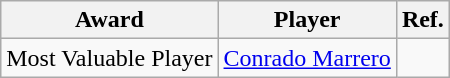<table class="wikitable">
<tr>
<th>Award</th>
<th>Player</th>
<th>Ref.</th>
</tr>
<tr>
<td scope="row">Most Valuable Player</td>
<td> <a href='#'>Conrado Marrero</a></td>
<td align=center></td>
</tr>
</table>
